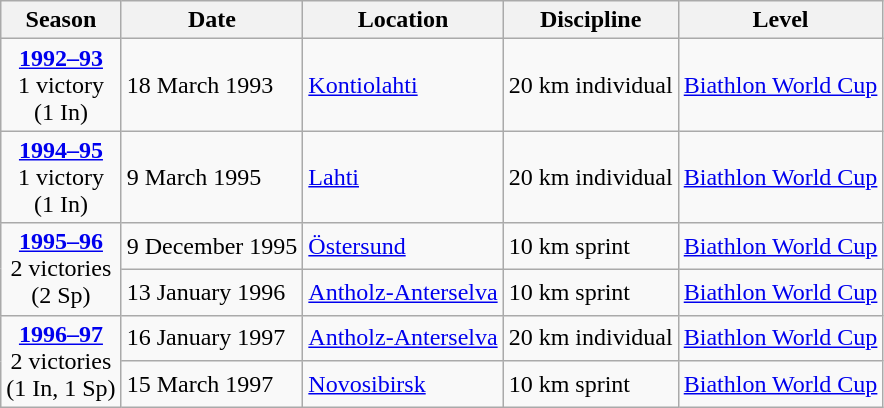<table class="wikitable">
<tr>
<th>Season</th>
<th>Date</th>
<th>Location</th>
<th>Discipline</th>
<th>Level</th>
</tr>
<tr>
<td rowspan="1" style="text-align:center;"><strong><a href='#'>1992–93</a></strong> <br> 1 victory <br> (1 In)</td>
<td>18 March 1993</td>
<td> <a href='#'>Kontiolahti</a></td>
<td>20 km individual</td>
<td><a href='#'>Biathlon World Cup</a></td>
</tr>
<tr>
<td rowspan="1" style="text-align:center;"><strong><a href='#'>1994–95</a></strong> <br> 1 victory <br> (1 In)</td>
<td>9 March 1995</td>
<td> <a href='#'>Lahti</a></td>
<td>20 km individual</td>
<td><a href='#'>Biathlon World Cup</a></td>
</tr>
<tr>
<td rowspan="2" style="text-align:center;"><strong><a href='#'>1995–96</a></strong> <br> 2 victories <br> (2 Sp)</td>
<td>9 December 1995</td>
<td> <a href='#'>Östersund</a></td>
<td>10 km sprint</td>
<td><a href='#'>Biathlon World Cup</a></td>
</tr>
<tr>
<td>13 January 1996</td>
<td> <a href='#'>Antholz-Anterselva</a></td>
<td>10 km sprint</td>
<td><a href='#'>Biathlon World Cup</a></td>
</tr>
<tr>
<td rowspan="2" style="text-align:center;"><strong><a href='#'>1996–97</a></strong> <br> 2 victories <br> (1 In, 1 Sp)</td>
<td>16 January 1997</td>
<td> <a href='#'>Antholz-Anterselva</a></td>
<td>20 km individual</td>
<td><a href='#'>Biathlon World Cup</a></td>
</tr>
<tr>
<td>15 March 1997</td>
<td> <a href='#'>Novosibirsk</a></td>
<td>10 km sprint</td>
<td><a href='#'>Biathlon World Cup</a></td>
</tr>
</table>
